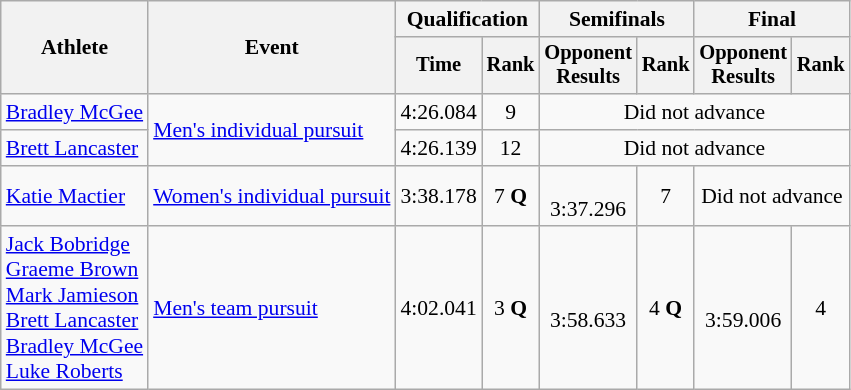<table class=wikitable style="font-size:90%">
<tr>
<th rowspan="2">Athlete</th>
<th rowspan="2">Event</th>
<th colspan="2">Qualification</th>
<th colspan="2">Semifinals</th>
<th colspan="2">Final</th>
</tr>
<tr style="font-size:95%">
<th>Time</th>
<th>Rank</th>
<th>Opponent<br>Results</th>
<th>Rank</th>
<th>Opponent<br>Results</th>
<th>Rank</th>
</tr>
<tr align=center>
<td align=left><a href='#'>Bradley McGee</a></td>
<td align=left rowspan=2><a href='#'>Men's individual pursuit</a></td>
<td>4:26.084</td>
<td>9</td>
<td colspan=4>Did not advance</td>
</tr>
<tr align=center>
<td align=left><a href='#'>Brett Lancaster</a></td>
<td>4:26.139</td>
<td>12</td>
<td colspan=4>Did not advance</td>
</tr>
<tr align=center>
<td align=left><a href='#'>Katie Mactier</a></td>
<td align=left><a href='#'>Women's individual pursuit</a></td>
<td>3:38.178</td>
<td>7 <strong>Q</strong></td>
<td><br>3:37.296</td>
<td>7</td>
<td colspan=2>Did not advance</td>
</tr>
<tr align=center>
<td align=left><a href='#'>Jack Bobridge</a> <br><a href='#'>Graeme Brown</a><br><a href='#'>Mark Jamieson</a> <br><a href='#'>Brett Lancaster</a><br><a href='#'>Bradley McGee</a><br><a href='#'>Luke Roberts</a></td>
<td align=left><a href='#'>Men's team pursuit</a></td>
<td>4:02.041</td>
<td>3 <strong>Q</strong></td>
<td><br>3:58.633</td>
<td>4 <strong>Q</strong></td>
<td><br>3:59.006</td>
<td>4</td>
</tr>
</table>
